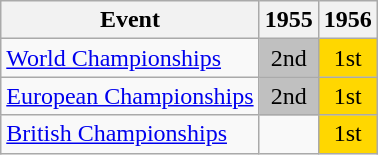<table class="wikitable">
<tr>
<th>Event</th>
<th>1955</th>
<th>1956</th>
</tr>
<tr>
<td><a href='#'>World Championships</a></td>
<td align="center" bgcolor="silver">2nd</td>
<td align="center" bgcolor="gold">1st</td>
</tr>
<tr>
<td><a href='#'>European Championships</a></td>
<td align="center" bgcolor="silver">2nd</td>
<td align="center" bgcolor="gold">1st</td>
</tr>
<tr>
<td><a href='#'>British Championships</a></td>
<td></td>
<td align="center" bgcolor="gold">1st</td>
</tr>
</table>
